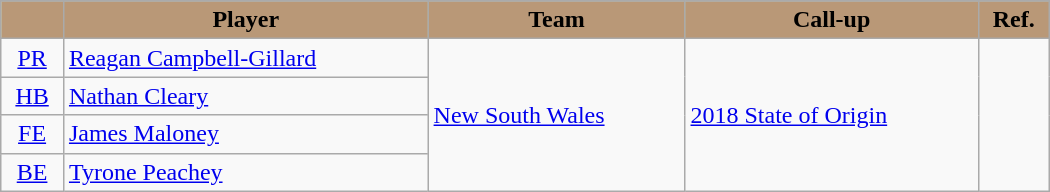<table style="width:700px;" class="wikitable sortable">
<tr style="background:#bdb76b;">
</tr>
<tr bgcolor=#bdb76b>
<th style="background:#B99877; color:black; text-align:center;"></th>
<th style="background:#B99877; color:black; text-align:center;">Player</th>
<th style="background:#B99877; color:black; text-align:center;">Team</th>
<th style="background:#B99877; color:black; text-align:center;">Call-up</th>
<th style="background:#B99877; color:black; text-align:center;" width="40">Ref.</th>
</tr>
<tr>
<td style="text-align:center"><a href='#'>PR</a></td>
<td><a href='#'>Reagan Campbell-Gillard</a></td>
<td rowspan="4"> <a href='#'>New South Wales</a></td>
<td rowspan="4"><a href='#'>2018 State of Origin</a></td>
<td rowspan="4"></td>
</tr>
<tr>
<td style="text-align:center"><a href='#'>HB</a></td>
<td><a href='#'>Nathan Cleary</a></td>
</tr>
<tr>
<td style="text-align:center"><a href='#'>FE</a></td>
<td><a href='#'>James Maloney</a></td>
</tr>
<tr>
<td style="text-align:center"><a href='#'>BE</a></td>
<td><a href='#'>Tyrone Peachey</a></td>
</tr>
</table>
